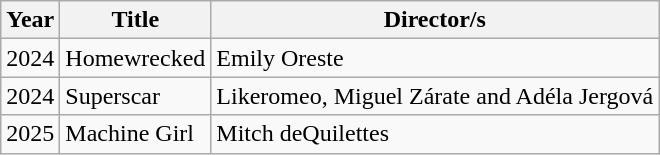<table class="wikitable">
<tr>
<th>Year</th>
<th>Title</th>
<th>Director/s</th>
</tr>
<tr>
<td>2024</td>
<td>Homewrecked</td>
<td>Emily Oreste</td>
</tr>
<tr>
<td>2024</td>
<td>Superscar</td>
<td>Likeromeo, Miguel Zárate and Adéla Jergová</td>
</tr>
<tr>
<td>2025</td>
<td>Machine Girl</td>
<td>Mitch deQuilettes</td>
</tr>
</table>
